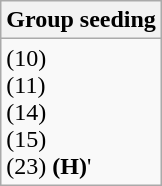<table class="wikitable collapsible collapsed">
<tr>
<th>Group seeding</th>
</tr>
<tr>
<td valign=top> (10)<br> (11)<br> (14)<br> (15)<br> (23) <strong>(H)</strong>'</td>
</tr>
</table>
